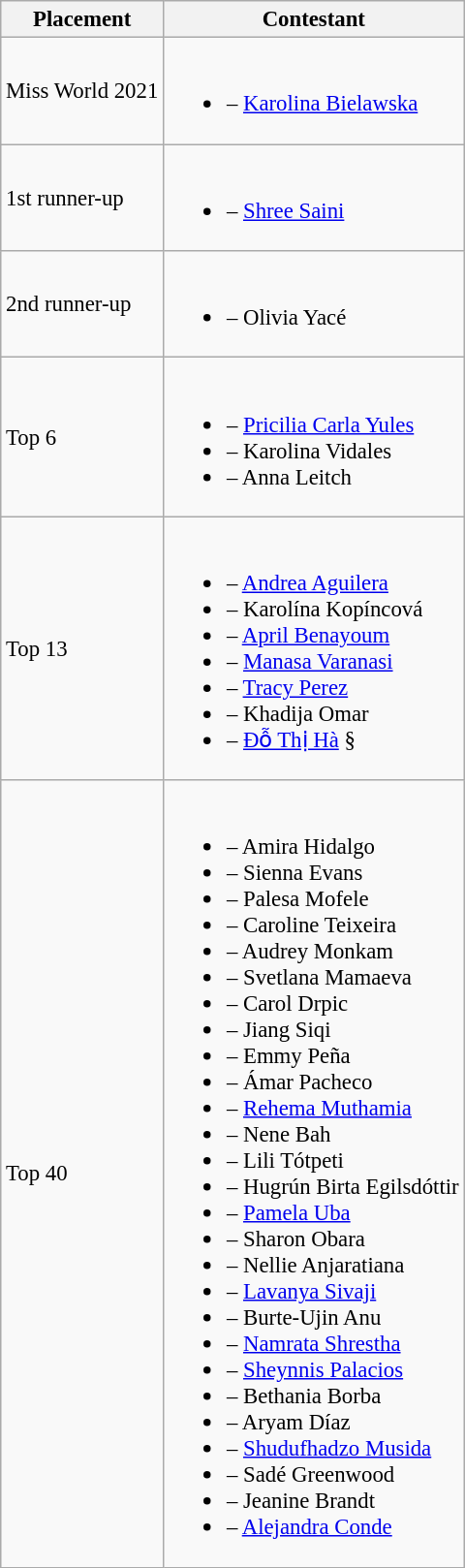<table class="wikitable sortable" style="font-size:95%;">
<tr>
<th>Placement</th>
<th>Contestant</th>
</tr>
<tr>
<td>Miss World 2021</td>
<td><br><ul><li> – <a href='#'>Karolina Bielawska</a></li></ul></td>
</tr>
<tr>
<td>1st runner-up</td>
<td><br><ul><li> – <a href='#'>Shree Saini</a></li></ul></td>
</tr>
<tr>
<td>2nd runner-up</td>
<td><br><ul><li> – Olivia Yacé</li></ul></td>
</tr>
<tr>
<td>Top 6</td>
<td><br><ul><li> – <a href='#'>Pricilia Carla Yules</a></li><li> – Karolina Vidales</li><li> – Anna Leitch</li></ul></td>
</tr>
<tr>
<td>Top 13</td>
<td><br><ul><li> – <a href='#'>Andrea Aguilera</a></li><li> – Karolína Kopíncová</li><li> – <a href='#'>April Benayoum</a></li><li> – <a href='#'>Manasa Varanasi</a></li><li> – <a href='#'>Tracy Perez</a></li><li> – Khadija Omar</li><li> – <a href='#'>Đỗ Thị Hà</a> §</li></ul></td>
</tr>
<tr>
<td>Top 40</td>
<td><br><ul><li> – Amira Hidalgo</li><li> – Sienna Evans</li><li> – Palesa Mofele</li><li> – Caroline Teixeira</li><li> – Audrey Monkam</li><li> – Svetlana Mamaeva</li><li> – Carol Drpic</li><li> – Jiang Siqi</li><li> – Emmy Peña</li><li> – Ámar Pacheco</li><li> – <a href='#'>Rehema Muthamia</a></li><li> – Nene Bah</li><li> – Lili Tótpeti</li><li> – Hugrún Birta Egilsdóttir</li><li> – <a href='#'>Pamela Uba</a></li><li> – Sharon Obara</li><li> – Nellie Anjaratiana</li><li> – <a href='#'>Lavanya Sivaji</a></li><li> – Burte-Ujin Anu</li><li> – <a href='#'>Namrata Shrestha</a></li><li> – <a href='#'>Sheynnis Palacios</a></li><li> – Bethania Borba</li><li> – Aryam Díaz</li><li> – <a href='#'>Shudufhadzo Musida</a></li><li> – Sadé Greenwood</li><li> – Jeanine Brandt</li><li> – <a href='#'>Alejandra Conde</a></li></ul></td>
</tr>
</table>
